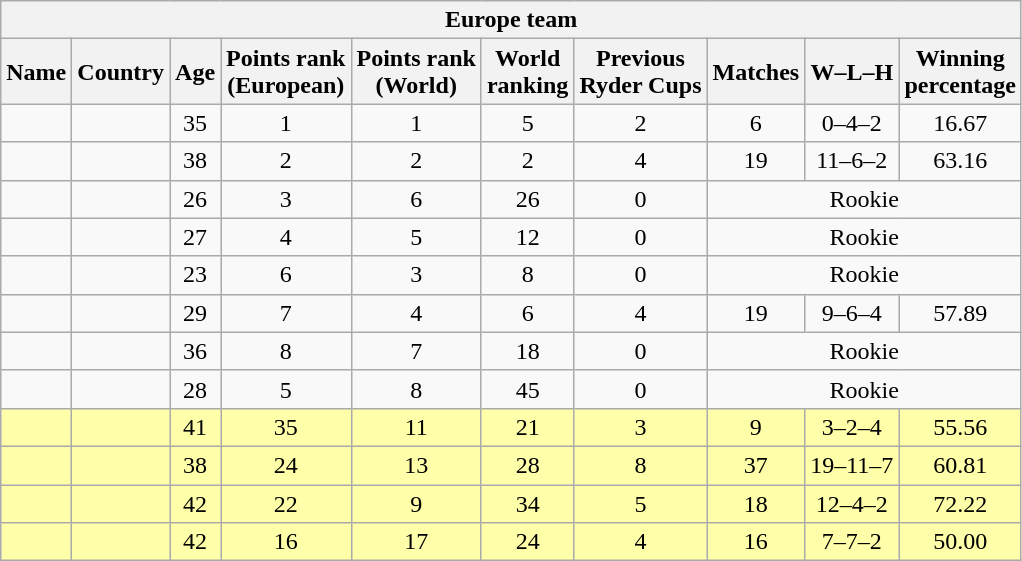<table class="wikitable sortable" style="text-align:center">
<tr>
<th colspan=10> <strong>Europe team</strong></th>
</tr>
<tr>
<th>Name</th>
<th>Country</th>
<th>Age</th>
<th data-sort-type="number">Points rank<br>(European)</th>
<th data-sort-type="number">Points rank<br>(World)</th>
<th data-sort-type="number">World<br>ranking</th>
<th data-sort-type="number">Previous<br>Ryder Cups</th>
<th data-sort-type="number">Matches</th>
<th data-sort-type="number">W–L–H</th>
<th data-sort-type="number">Winning<br>percentage</th>
</tr>
<tr>
<td align=left></td>
<td align=left></td>
<td>35</td>
<td>1</td>
<td>1</td>
<td>5</td>
<td>2</td>
<td>6</td>
<td>0–4–2</td>
<td>16.67</td>
</tr>
<tr>
<td align=left></td>
<td align=left></td>
<td>38</td>
<td>2</td>
<td>2</td>
<td>2</td>
<td>4</td>
<td>19</td>
<td>11–6–2</td>
<td>63.16</td>
</tr>
<tr>
<td align=left></td>
<td align=left></td>
<td>26</td>
<td>3</td>
<td>6</td>
<td>26</td>
<td>0</td>
<td colspan="3">Rookie</td>
</tr>
<tr>
<td align=left></td>
<td align=left></td>
<td>27</td>
<td>4</td>
<td>5</td>
<td>12</td>
<td>0</td>
<td colspan="3">Rookie</td>
</tr>
<tr>
<td align=left></td>
<td align=left></td>
<td>23</td>
<td>6</td>
<td>3</td>
<td>8</td>
<td>0</td>
<td colspan="3">Rookie</td>
</tr>
<tr>
<td align=left></td>
<td align=left></td>
<td>29</td>
<td>7</td>
<td>4</td>
<td>6</td>
<td>4</td>
<td>19</td>
<td>9–6–4</td>
<td>57.89</td>
</tr>
<tr>
<td align=left></td>
<td align=left></td>
<td>36</td>
<td>8</td>
<td>7</td>
<td>18</td>
<td>0</td>
<td colspan="3">Rookie</td>
</tr>
<tr>
<td align=left></td>
<td align=left></td>
<td>28</td>
<td>5</td>
<td>8</td>
<td>45</td>
<td>0</td>
<td colspan="3">Rookie</td>
</tr>
<tr style="background:#ffa;">
<td align=left></td>
<td align=left></td>
<td>41</td>
<td>35</td>
<td>11</td>
<td>21</td>
<td>3</td>
<td>9</td>
<td>3–2–4</td>
<td>55.56</td>
</tr>
<tr style="background:#ffa;">
<td align=left></td>
<td align=left></td>
<td>38</td>
<td>24</td>
<td>13</td>
<td>28</td>
<td>8</td>
<td>37</td>
<td>19–11–7</td>
<td>60.81</td>
</tr>
<tr style="background:#ffa;">
<td align=left></td>
<td align=left></td>
<td>42</td>
<td>22</td>
<td>9</td>
<td>34</td>
<td>5</td>
<td>18</td>
<td>12–4–2</td>
<td>72.22</td>
</tr>
<tr style="background:#ffa;">
<td align=left></td>
<td align=left></td>
<td>42</td>
<td>16</td>
<td>17</td>
<td>24</td>
<td>4</td>
<td>16</td>
<td>7–7–2</td>
<td>50.00</td>
</tr>
</table>
